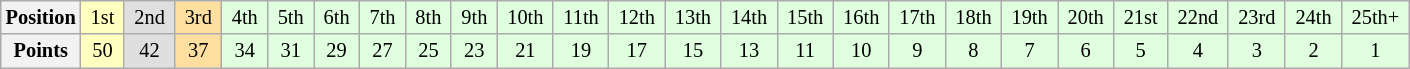<table class="wikitable" style="font-size:85%; text-align:center">
<tr>
<th>Position</th>
<td style="background:#FFFFBF;"> 1st </td>
<td style="background:#DFDFDF;"> 2nd </td>
<td style="background:#FFDF9F;"> 3rd </td>
<td style="background:#DFFFDF;"> 4th </td>
<td style="background:#DFFFDF;"> 5th </td>
<td style="background:#DFFFDF;"> 6th </td>
<td style="background:#DFFFDF;"> 7th </td>
<td style="background:#DFFFDF;"> 8th </td>
<td style="background:#DFFFDF;"> 9th </td>
<td style="background:#DFFFDF;"> 10th </td>
<td style="background:#DFFFDF;"> 11th </td>
<td style="background:#DFFFDF;"> 12th </td>
<td style="background:#DFFFDF;"> 13th </td>
<td style="background:#DFFFDF;"> 14th </td>
<td style="background:#DFFFDF;"> 15th </td>
<td style="background:#DFFFDF;"> 16th </td>
<td style="background:#DFFFDF;"> 17th </td>
<td style="background:#DFFFDF;"> 18th </td>
<td style="background:#DFFFDF;"> 19th </td>
<td style="background:#DFFFDF;"> 20th </td>
<td style="background:#DFFFDF;"> 21st </td>
<td style="background:#DFFFDF;"> 22nd </td>
<td style="background:#DFFFDF;"> 23rd </td>
<td style="background:#DFFFDF;"> 24th </td>
<td style="background:#DFFFDF;"> 25th+ </td>
</tr>
<tr>
<th>Points</th>
<td style="background:#FFFFBF;">50</td>
<td style="background:#DFDFDF;">42</td>
<td style="background:#FFDF9F;">37</td>
<td style="background:#DFFFDF;">34</td>
<td style="background:#DFFFDF;">31</td>
<td style="background:#DFFFDF;">29</td>
<td style="background:#DFFFDF;">27</td>
<td style="background:#DFFFDF;">25</td>
<td style="background:#DFFFDF;">23</td>
<td style="background:#DFFFDF;">21</td>
<td style="background:#DFFFDF;">19</td>
<td style="background:#DFFFDF;">17</td>
<td style="background:#DFFFDF;">15</td>
<td style="background:#DFFFDF;">13</td>
<td style="background:#DFFFDF;">11</td>
<td style="background:#DFFFDF;">10</td>
<td style="background:#DFFFDF;">9</td>
<td style="background:#DFFFDF;">8</td>
<td style="background:#DFFFDF;">7</td>
<td style="background:#DFFFDF;">6</td>
<td style="background:#DFFFDF;">5</td>
<td style="background:#DFFFDF;">4</td>
<td style="background:#DFFFDF;">3</td>
<td style="background:#DFFFDF;">2</td>
<td style="background:#DFFFDF;">1</td>
</tr>
</table>
